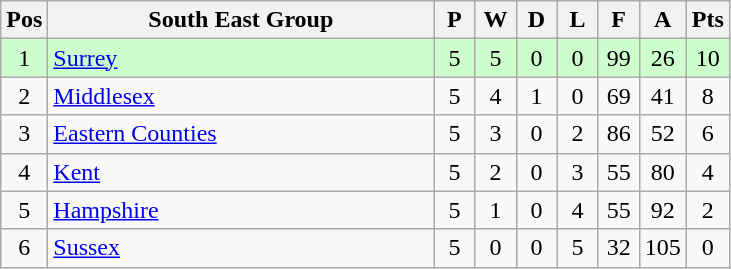<table class="wikitable" style="font-size: 100%">
<tr>
<th width=20>Pos</th>
<th width=250>South East Group</th>
<th width=20>P</th>
<th width=20>W</th>
<th width=20>D</th>
<th width=20>L</th>
<th width=20>F</th>
<th width=20>A</th>
<th width=20>Pts</th>
</tr>
<tr align=center style="background: #CCFFCC;">
<td>1</td>
<td align="left"><a href='#'>Surrey</a></td>
<td>5</td>
<td>5</td>
<td>0</td>
<td>0</td>
<td>99</td>
<td>26</td>
<td>10</td>
</tr>
<tr align=center>
<td>2</td>
<td align="left"><a href='#'>Middlesex</a></td>
<td>5</td>
<td>4</td>
<td>1</td>
<td>0</td>
<td>69</td>
<td>41</td>
<td>8</td>
</tr>
<tr align=center>
<td>3</td>
<td align="left"><a href='#'>Eastern Counties</a></td>
<td>5</td>
<td>3</td>
<td>0</td>
<td>2</td>
<td>86</td>
<td>52</td>
<td>6</td>
</tr>
<tr align=center>
<td>4</td>
<td align="left"><a href='#'>Kent</a></td>
<td>5</td>
<td>2</td>
<td>0</td>
<td>3</td>
<td>55</td>
<td>80</td>
<td>4</td>
</tr>
<tr align=center>
<td>5</td>
<td align="left"><a href='#'>Hampshire</a></td>
<td>5</td>
<td>1</td>
<td>0</td>
<td>4</td>
<td>55</td>
<td>92</td>
<td>2</td>
</tr>
<tr align=center>
<td>6</td>
<td align="left"><a href='#'>Sussex</a></td>
<td>5</td>
<td>0</td>
<td>0</td>
<td>5</td>
<td>32</td>
<td>105</td>
<td>0</td>
</tr>
</table>
